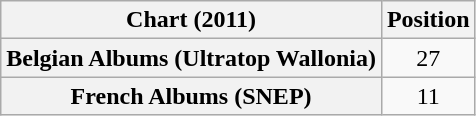<table class="wikitable sortable plainrowheaders" style="text-align:center">
<tr>
<th scope="col">Chart (2011)</th>
<th scope="col">Position</th>
</tr>
<tr>
<th scope="row">Belgian Albums (Ultratop Wallonia)</th>
<td>27</td>
</tr>
<tr>
<th scope="row">French Albums (SNEP)</th>
<td>11</td>
</tr>
</table>
